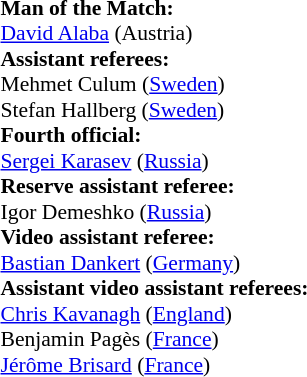<table style="width:100%; font-size:90%;">
<tr>
<td><br><strong>Man of the Match:</strong>
<br><a href='#'>David Alaba</a> (Austria)<br><strong>Assistant referees:</strong>
<br>Mehmet Culum (<a href='#'>Sweden</a>)
<br>Stefan Hallberg (<a href='#'>Sweden</a>)
<br><strong>Fourth official:</strong>
<br><a href='#'>Sergei Karasev</a> (<a href='#'>Russia</a>)
<br><strong>Reserve assistant referee:</strong>
<br>Igor Demeshko (<a href='#'>Russia</a>)
<br><strong>Video assistant referee:</strong>
<br><a href='#'>Bastian Dankert</a> (<a href='#'>Germany</a>)
<br><strong>Assistant video assistant referees:</strong>
<br><a href='#'>Chris Kavanagh</a> (<a href='#'>England</a>)
<br>Benjamin Pagès (<a href='#'>France</a>)
<br><a href='#'>Jérôme Brisard</a> (<a href='#'>France</a>)</td>
</tr>
</table>
